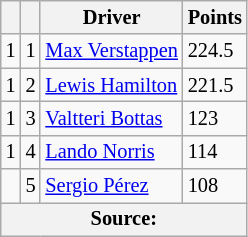<table class="wikitable" style="font-size: 85%;">
<tr>
<th scope="col"></th>
<th scope="col"></th>
<th scope="col">Driver</th>
<th scope="col">Points</th>
</tr>
<tr>
<td align="left"> 1</td>
<td align="center">1</td>
<td> <a href='#'>Max Verstappen</a></td>
<td align="left">224.5</td>
</tr>
<tr>
<td align="left"> 1</td>
<td align="center">2</td>
<td> <a href='#'>Lewis Hamilton</a></td>
<td align="left">221.5</td>
</tr>
<tr>
<td align="left"> 1</td>
<td align="center">3</td>
<td> <a href='#'>Valtteri Bottas</a></td>
<td align="left">123</td>
</tr>
<tr>
<td align="left"> 1</td>
<td align="center">4</td>
<td> <a href='#'>Lando Norris</a></td>
<td align="left">114</td>
</tr>
<tr>
<td align="left"></td>
<td align="center">5</td>
<td> <a href='#'>Sergio Pérez</a></td>
<td align="left">108</td>
</tr>
<tr>
<th colspan=4>Source:</th>
</tr>
</table>
